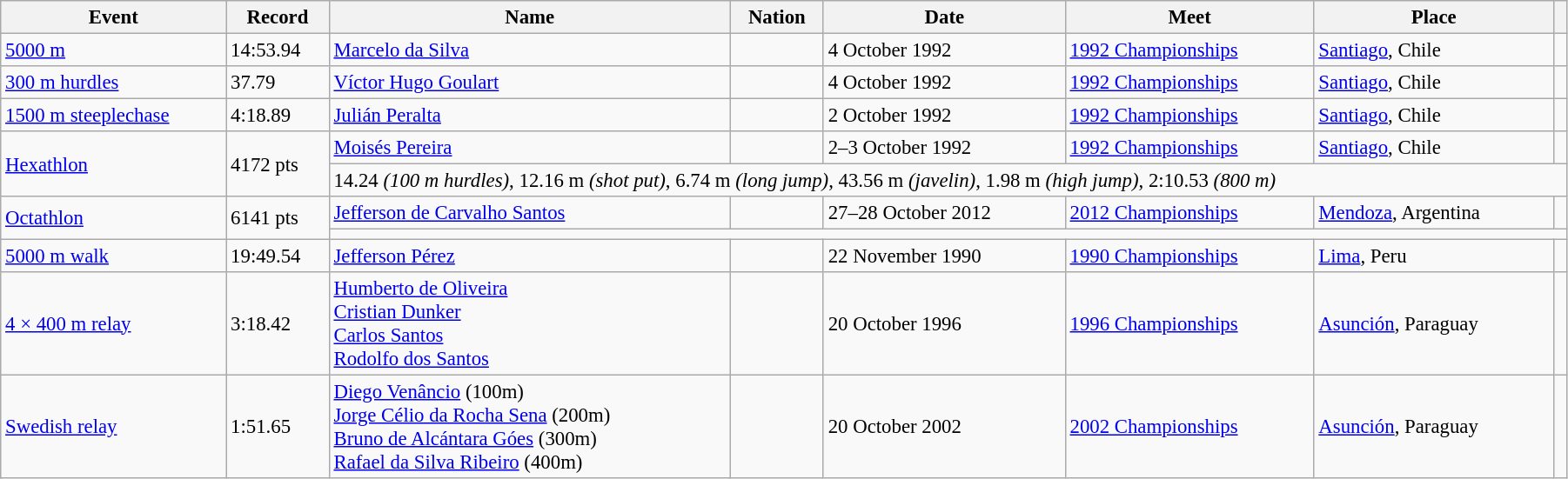<table class="wikitable" style="font-size:95%; width: 95%;">
<tr>
<th>Event</th>
<th>Record</th>
<th>Name</th>
<th>Nation</th>
<th>Date</th>
<th>Meet</th>
<th>Place</th>
<th></th>
</tr>
<tr>
<td><a href='#'>5000 m</a></td>
<td>14:53.94</td>
<td><a href='#'>Marcelo da Silva</a></td>
<td></td>
<td>4 October 1992</td>
<td><a href='#'>1992 Championships</a></td>
<td><a href='#'>Santiago</a>, Chile</td>
<td></td>
</tr>
<tr>
<td><a href='#'>300 m hurdles</a></td>
<td>37.79</td>
<td><a href='#'>Víctor Hugo Goulart</a></td>
<td></td>
<td>4 October 1992</td>
<td><a href='#'>1992 Championships</a></td>
<td><a href='#'>Santiago</a>, Chile</td>
<td></td>
</tr>
<tr>
<td><a href='#'>1500 m steeplechase</a></td>
<td>4:18.89</td>
<td><a href='#'>Julián Peralta</a></td>
<td></td>
<td>2 October 1992</td>
<td><a href='#'>1992 Championships</a></td>
<td><a href='#'>Santiago</a>, Chile</td>
<td></td>
</tr>
<tr>
<td rowspan=2><a href='#'>Hexathlon</a></td>
<td rowspan=2>4172 pts</td>
<td><a href='#'>Moisés Pereira</a></td>
<td></td>
<td>2–3 October 1992</td>
<td><a href='#'>1992 Championships</a></td>
<td><a href='#'>Santiago</a>, Chile</td>
<td></td>
</tr>
<tr>
<td colspan=6>14.24 <em>(100 m hurdles)</em>, 12.16 m <em>(shot put)</em>, 6.74 m <em>(long jump)</em>, 43.56 m <em>(javelin)</em>, 1.98 m <em>(high jump)</em>, 2:10.53 <em>(800 m)</em></td>
</tr>
<tr>
<td rowspan=2><a href='#'>Octathlon</a></td>
<td rowspan=2>6141 pts</td>
<td><a href='#'>Jefferson de Carvalho Santos</a></td>
<td></td>
<td>27–28 October 2012</td>
<td><a href='#'>2012 Championships</a></td>
<td><a href='#'>Mendoza</a>, Argentina</td>
<td></td>
</tr>
<tr>
<td colspan=6></td>
</tr>
<tr>
<td><a href='#'>5000 m walk</a></td>
<td>19:49.54</td>
<td><a href='#'>Jefferson Pérez</a></td>
<td></td>
<td>22 November 1990</td>
<td><a href='#'>1990 Championships</a></td>
<td><a href='#'>Lima</a>, Peru</td>
<td></td>
</tr>
<tr>
<td><a href='#'>4 × 400 m relay</a></td>
<td>3:18.42</td>
<td><a href='#'>Humberto de Oliveira</a> <br> <a href='#'>Cristian Dunker</a> <br> <a href='#'>Carlos Santos</a> <br> <a href='#'>Rodolfo dos Santos</a></td>
<td></td>
<td>20 October 1996</td>
<td><a href='#'>1996 Championships</a></td>
<td><a href='#'>Asunción</a>, Paraguay</td>
<td></td>
</tr>
<tr>
<td><a href='#'>Swedish relay</a></td>
<td>1:51.65</td>
<td><a href='#'>Diego Venâncio</a> (100m) <br> <a href='#'>Jorge Célio da Rocha Sena</a> (200m)<br> <a href='#'>Bruno de Alcántara Góes</a> (300m)<br> <a href='#'>Rafael da Silva Ribeiro</a> (400m)</td>
<td></td>
<td>20 October 2002</td>
<td><a href='#'>2002 Championships</a></td>
<td><a href='#'>Asunción</a>, Paraguay</td>
<td></td>
</tr>
</table>
